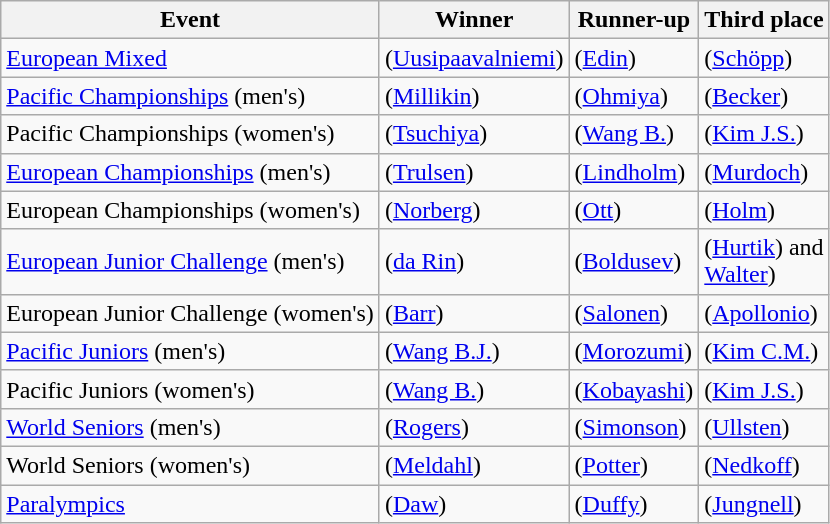<table class="wikitable">
<tr>
<th>Event</th>
<th>Winner</th>
<th>Runner-up</th>
<th>Third place</th>
</tr>
<tr>
<td><a href='#'>European Mixed</a></td>
<td> (<a href='#'>Uusipaavalniemi</a>)</td>
<td> (<a href='#'>Edin</a>)</td>
<td> (<a href='#'>Schöpp</a>)</td>
</tr>
<tr>
<td><a href='#'>Pacific Championships</a> (men's)</td>
<td> (<a href='#'>Millikin</a>)</td>
<td> (<a href='#'>Ohmiya</a>)</td>
<td> (<a href='#'>Becker</a>)</td>
</tr>
<tr>
<td>Pacific Championships (women's)</td>
<td> (<a href='#'>Tsuchiya</a>)</td>
<td> (<a href='#'>Wang B.</a>)</td>
<td> (<a href='#'>Kim J.S.</a>)</td>
</tr>
<tr>
<td><a href='#'>European Championships</a> (men's)</td>
<td> (<a href='#'>Trulsen</a>)</td>
<td> (<a href='#'>Lindholm</a>)</td>
<td> (<a href='#'>Murdoch</a>)</td>
</tr>
<tr>
<td>European Championships (women's)</td>
<td> (<a href='#'>Norberg</a>)</td>
<td> (<a href='#'>Ott</a>)</td>
<td> (<a href='#'>Holm</a>)</td>
</tr>
<tr>
<td><a href='#'>European Junior Challenge</a> (men's)</td>
<td> (<a href='#'>da Rin</a>)</td>
<td> (<a href='#'>Boldusev</a>)</td>
<td> (<a href='#'>Hurtik</a>) and <br>  <a href='#'>Walter</a>)</td>
</tr>
<tr>
<td>European Junior Challenge (women's)</td>
<td> (<a href='#'>Barr</a>)</td>
<td> (<a href='#'>Salonen</a>)</td>
<td> (<a href='#'>Apollonio</a>)</td>
</tr>
<tr>
<td><a href='#'>Pacific Juniors</a> (men's)</td>
<td> (<a href='#'>Wang B.J.</a>)</td>
<td> (<a href='#'>Morozumi</a>)</td>
<td> (<a href='#'>Kim C.M.</a>)</td>
</tr>
<tr>
<td>Pacific Juniors (women's)</td>
<td> (<a href='#'>Wang B.</a>)</td>
<td> (<a href='#'>Kobayashi</a>)</td>
<td> (<a href='#'>Kim J.S.</a>)</td>
</tr>
<tr>
<td><a href='#'>World Seniors</a> (men's)</td>
<td> (<a href='#'>Rogers</a>)</td>
<td> (<a href='#'>Simonson</a>)</td>
<td> (<a href='#'>Ullsten</a>)</td>
</tr>
<tr>
<td>World Seniors (women's)</td>
<td> (<a href='#'>Meldahl</a>)</td>
<td> (<a href='#'>Potter</a>)</td>
<td> (<a href='#'>Nedkoff</a>)</td>
</tr>
<tr>
<td><a href='#'>Paralympics</a></td>
<td> (<a href='#'>Daw</a>)</td>
<td> (<a href='#'>Duffy</a>)</td>
<td> (<a href='#'>Jungnell</a>)</td>
</tr>
</table>
